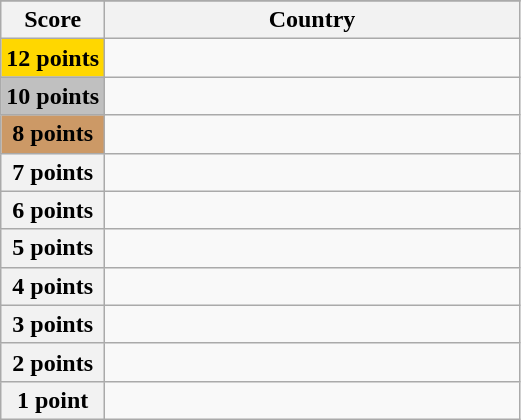<table class="wikitable">
<tr>
</tr>
<tr>
<th scope="col" width="20%">Score</th>
<th scope="col">Country</th>
</tr>
<tr>
<th scope="row" style="background:gold">12 points</th>
<td></td>
</tr>
<tr>
<th scope="row" style="background:silver">10 points</th>
<td></td>
</tr>
<tr>
<th scope="row" style="background:#CC9966">8 points</th>
<td></td>
</tr>
<tr>
<th scope="row">7 points</th>
<td></td>
</tr>
<tr>
<th scope="row">6 points</th>
<td></td>
</tr>
<tr>
<th scope="row">5 points</th>
<td></td>
</tr>
<tr>
<th scope="row">4 points</th>
<td></td>
</tr>
<tr>
<th scope="row">3 points</th>
<td></td>
</tr>
<tr>
<th scope="row">2 points</th>
<td></td>
</tr>
<tr>
<th scope="row">1 point</th>
<td></td>
</tr>
</table>
